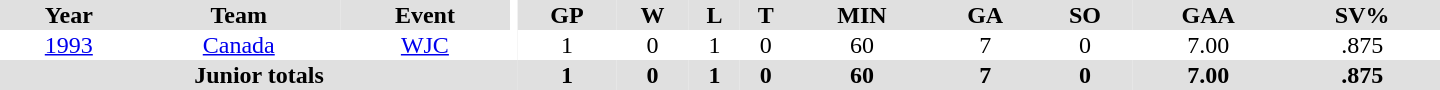<table border="0" cellpadding="1" cellspacing="0" ID="Table3" style="text-align:center; width:60em">
<tr ALIGN="center" bgcolor="#e0e0e0">
<th>Year</th>
<th>Team</th>
<th>Event</th>
<th rowspan="99" bgcolor="#ffffff"></th>
<th>GP</th>
<th>W</th>
<th>L</th>
<th>T</th>
<th>MIN</th>
<th>GA</th>
<th>SO</th>
<th>GAA</th>
<th>SV%</th>
</tr>
<tr>
<td><a href='#'>1993</a></td>
<td><a href='#'>Canada</a></td>
<td><a href='#'>WJC</a></td>
<td>1</td>
<td>0</td>
<td>1</td>
<td>0</td>
<td>60</td>
<td>7</td>
<td>0</td>
<td>7.00</td>
<td>.875</td>
</tr>
<tr bgcolor="#e0e0e0">
<th colspan=4>Junior totals</th>
<th>1</th>
<th>0</th>
<th>1</th>
<th>0</th>
<th>60</th>
<th>7</th>
<th>0</th>
<th>7.00</th>
<th>.875</th>
</tr>
</table>
